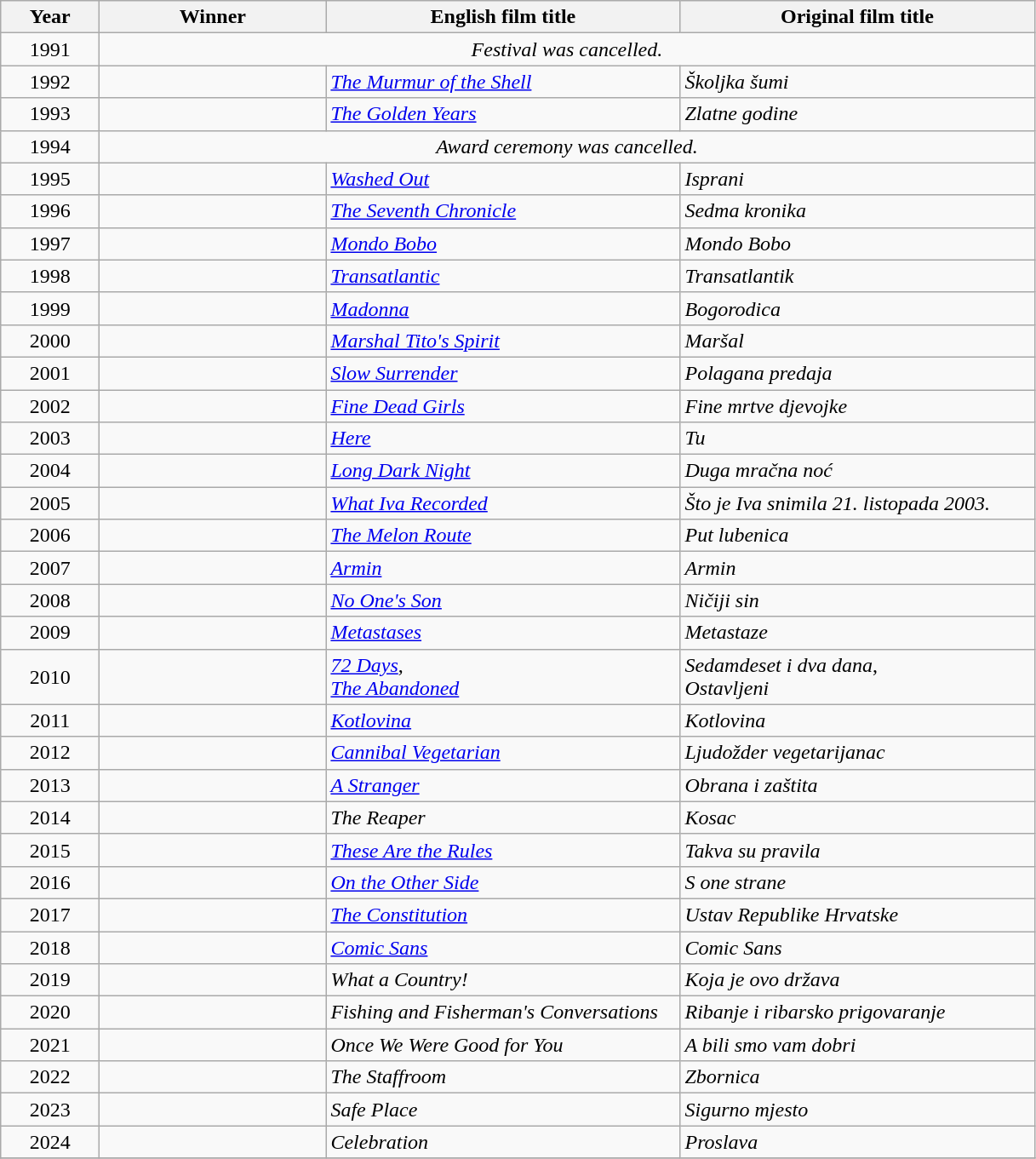<table class="wikitable sortable">
<tr>
<th width="70">Year</th>
<th width="170">Winner</th>
<th width="270">English film title</th>
<th width="270">Original film title</th>
</tr>
<tr>
<td style="text-align:center;">1991</td>
<td colspan="3" style="text-align:center;"><em>Festival was cancelled.</em></td>
</tr>
<tr>
<td style="text-align:center;">1992</td>
<td></td>
<td><em><a href='#'>The Murmur of the Shell</a></em></td>
<td><em>Školjka šumi</em></td>
</tr>
<tr>
<td style="text-align:center;">1993</td>
<td></td>
<td><em><a href='#'>The Golden Years</a></em></td>
<td><em>Zlatne godine</em></td>
</tr>
<tr>
<td style="text-align:center;">1994</td>
<td colspan="3" style="text-align:center;"><em>Award ceremony was cancelled.</em></td>
</tr>
<tr>
<td style="text-align:center;">1995</td>
<td></td>
<td><em><a href='#'>Washed Out</a></em></td>
<td><em>Isprani</em></td>
</tr>
<tr>
<td style="text-align:center;">1996</td>
<td></td>
<td><em><a href='#'>The Seventh Chronicle</a></em></td>
<td><em>Sedma kronika</em></td>
</tr>
<tr>
<td style="text-align:center;">1997</td>
<td></td>
<td><em><a href='#'>Mondo Bobo</a></em></td>
<td><em>Mondo Bobo</em></td>
</tr>
<tr>
<td style="text-align:center;">1998</td>
<td> </td>
<td><em><a href='#'>Transatlantic</a></em></td>
<td><em>Transatlantik</em></td>
</tr>
<tr>
<td style="text-align:center;">1999</td>
<td></td>
<td><em><a href='#'>Madonna</a></em></td>
<td><em>Bogorodica</em></td>
</tr>
<tr>
<td style="text-align:center;">2000</td>
<td> </td>
<td><em><a href='#'>Marshal Tito's Spirit</a></em></td>
<td><em>Maršal</em></td>
</tr>
<tr>
<td style="text-align:center;">2001</td>
<td> </td>
<td><em><a href='#'>Slow Surrender</a></em></td>
<td><em>Polagana predaja</em></td>
</tr>
<tr>
<td style="text-align:center;">2002</td>
<td> </td>
<td><em><a href='#'>Fine Dead Girls</a></em></td>
<td><em>Fine mrtve djevojke</em></td>
</tr>
<tr>
<td style="text-align:center;">2003</td>
<td></td>
<td><em><a href='#'>Here</a></em></td>
<td><em>Tu</em></td>
</tr>
<tr>
<td style="text-align:center;">2004</td>
<td></td>
<td><em><a href='#'>Long Dark Night</a></em></td>
<td><em>Duga mračna noć</em></td>
</tr>
<tr>
<td style="text-align:center;">2005</td>
<td> </td>
<td><em><a href='#'>What Iva Recorded</a></em></td>
<td><em>Što je Iva snimila 21. listopada 2003.</em></td>
</tr>
<tr>
<td style="text-align:center;">2006</td>
<td></td>
<td><em><a href='#'>The Melon Route</a></em></td>
<td><em>Put lubenica</em></td>
</tr>
<tr>
<td style="text-align:center;">2007</td>
<td></td>
<td><em><a href='#'>Armin</a></em></td>
<td><em>Armin</em></td>
</tr>
<tr>
<td style="text-align:center;">2008</td>
<td></td>
<td><em><a href='#'>No One's Son</a></em></td>
<td><em>Ničiji sin</em></td>
</tr>
<tr>
<td style="text-align:center;">2009</td>
<td></td>
<td><em><a href='#'>Metastases</a></em></td>
<td><em>Metastaze</em></td>
</tr>
<tr>
<td style="text-align:center;">2010</td>
<td> <br></td>
<td><em><a href='#'>72 Days</a></em>,<br><em><a href='#'>The Abandoned</a></em></td>
<td><em>Sedamdeset i dva dana</em>,<br> <em>Ostavljeni</em></td>
</tr>
<tr>
<td style="text-align:center;">2011</td>
<td></td>
<td><em><a href='#'>Kotlovina</a></em></td>
<td><em>Kotlovina</em></td>
</tr>
<tr>
<td style="text-align:center;">2012</td>
<td> </td>
<td><em><a href='#'>Cannibal Vegetarian</a></em></td>
<td><em>Ljudožder vegetarijanac</em></td>
</tr>
<tr>
<td style="text-align:center;">2013</td>
<td></td>
<td><em><a href='#'>A Stranger</a></em></td>
<td><em>Obrana i zaštita</em></td>
</tr>
<tr>
<td style="text-align:center;">2014</td>
<td> </td>
<td><em>The Reaper</em></td>
<td><em>Kosac</em></td>
</tr>
<tr>
<td style="text-align:center;">2015</td>
<td> </td>
<td><em><a href='#'>These Are the Rules</a></em></td>
<td><em>Takva su pravila</em></td>
</tr>
<tr>
<td style="text-align:center;">2016</td>
<td></td>
<td><em><a href='#'>On the Other Side</a></em></td>
<td><em>S one strane</em></td>
</tr>
<tr>
<td style="text-align:center;">2017</td>
<td></td>
<td><em><a href='#'>The Constitution</a></em></td>
<td><em>Ustav Republike Hrvatske</em></td>
</tr>
<tr>
<td style="text-align:center;">2018</td>
<td></td>
<td><em><a href='#'>Comic Sans</a></em></td>
<td><em>Comic Sans</em></td>
</tr>
<tr>
<td style="text-align:center;">2019</td>
<td> </td>
<td><em>What a Country!</em></td>
<td><em>Koja je ovo država</em></td>
</tr>
<tr>
<td style="text-align:center;">2020</td>
<td> </td>
<td><em>Fishing and Fisherman's Conversations</em></td>
<td><em>Ribanje i ribarsko prigovaranje</em></td>
</tr>
<tr>
<td style="text-align:center;">2021</td>
<td> </td>
<td><em>Once We Were Good for You</em></td>
<td><em>A bili smo vam dobri</em></td>
</tr>
<tr>
<td style="text-align:center;">2022</td>
<td></td>
<td><em>The Staffroom</em></td>
<td><em>Zbornica</em></td>
</tr>
<tr>
<td style="text-align:center;">2023</td>
<td></td>
<td><em>Safe Place</em></td>
<td><em>Sigurno mjesto</em></td>
</tr>
<tr>
<td style="text-align:center;">2024</td>
<td></td>
<td><em>Celebration</em></td>
<td><em>Proslava</em></td>
</tr>
<tr>
</tr>
</table>
